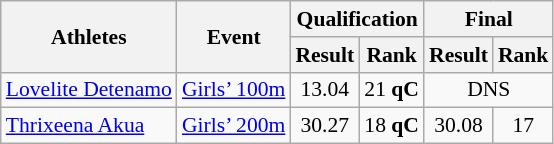<table class="wikitable" style="font-size:90%;">
<tr>
<th rowspan=2>Athletes</th>
<th rowspan=2>Event</th>
<th colspan=2>Qualification</th>
<th colspan=2>Final</th>
</tr>
<tr>
<th>Result</th>
<th>Rank</th>
<th>Result</th>
<th>Rank</th>
</tr>
<tr>
<td><a href='#'>Lovelite Detenamo</a></td>
<td><a href='#'>Girls’ 100m</a></td>
<td align=center>13.04</td>
<td align=center>21 <strong>qC</strong></td>
<td style="text-align:center;" colspan="2">DNS</td>
</tr>
<tr>
<td><a href='#'>Thrixeena Akua</a></td>
<td><a href='#'>Girls’ 200m</a></td>
<td align=center>30.27</td>
<td align=center>18 <strong>qC</strong></td>
<td align=center>30.08</td>
<td align=center>17</td>
</tr>
</table>
